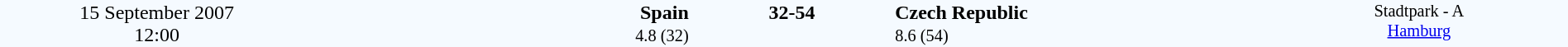<table style="width: 100%; background:#F5FAFF;" cellspacing="0">
<tr>
<td align=center rowspan=3 width=20%>15 September 2007<br>12:00</td>
</tr>
<tr>
<td width=24% align=right><strong>Spain</strong></td>
<td align=center width=13%><strong>32-54</strong></td>
<td width=24%><strong>Czech Republic</strong></td>
<td style=font-size:85% rowspan=3 valign=top align=center>Stadtpark - A <br><a href='#'>Hamburg</a></td>
</tr>
<tr style=font-size:85%>
<td align=right>4.8 (32)</td>
<td align=center></td>
<td>8.6 (54)</td>
</tr>
</table>
